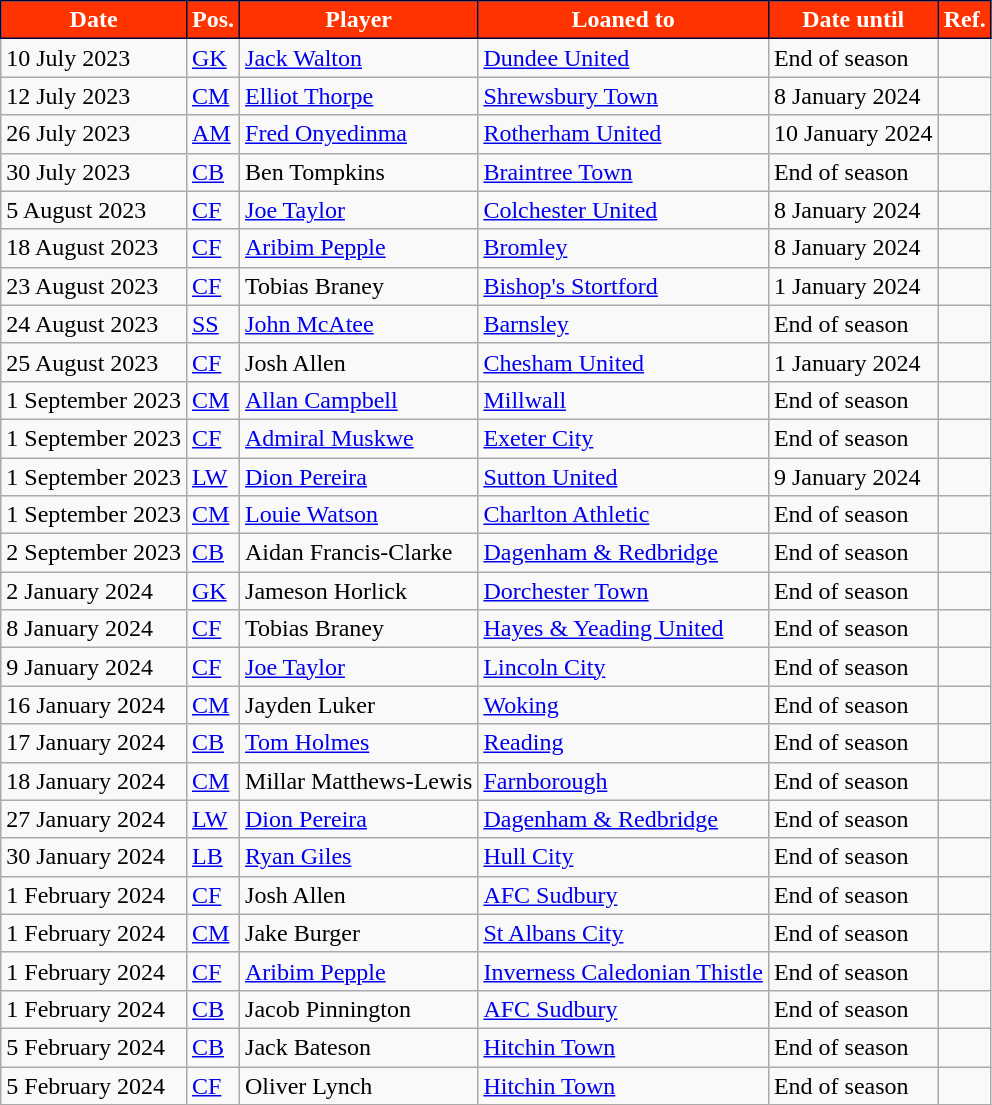<table class="wikitable plainrowheaders sortable">
<tr>
<th style="background:#FF3300; color:#ffffff; border:1px solid #000033;">Date</th>
<th style="background:#FF3300; color:#ffffff; border:1px solid #000033;">Pos.</th>
<th style="background:#FF3300; color:#ffffff; border:1px solid #000033;">Player</th>
<th style="background:#FF3300; color:#ffffff; border:1px solid #000033;">Loaned to</th>
<th style="background:#FF3300; color:#ffffff; border:1px solid #000033;">Date until</th>
<th style="background:#FF3300; color:#ffffff; border:1px solid #000033;">Ref.</th>
</tr>
<tr>
<td>10 July 2023</td>
<td><a href='#'>GK</a></td>
<td> <a href='#'>Jack Walton</a></td>
<td> <a href='#'>Dundee United</a></td>
<td>End of season</td>
<td></td>
</tr>
<tr>
<td>12 July 2023</td>
<td><a href='#'>CM</a></td>
<td> <a href='#'>Elliot Thorpe</a></td>
<td> <a href='#'>Shrewsbury Town</a></td>
<td>8 January 2024</td>
<td></td>
</tr>
<tr>
<td>26 July 2023</td>
<td><a href='#'>AM</a></td>
<td> <a href='#'>Fred Onyedinma</a></td>
<td> <a href='#'>Rotherham United</a></td>
<td>10 January 2024</td>
<td></td>
</tr>
<tr>
<td>30 July 2023</td>
<td><a href='#'>CB</a></td>
<td> Ben Tompkins</td>
<td> <a href='#'>Braintree Town</a></td>
<td>End of season</td>
<td></td>
</tr>
<tr>
<td>5 August 2023</td>
<td><a href='#'>CF</a></td>
<td> <a href='#'>Joe Taylor</a></td>
<td> <a href='#'>Colchester United</a></td>
<td>8 January 2024</td>
<td></td>
</tr>
<tr>
<td>18 August 2023</td>
<td><a href='#'>CF</a></td>
<td> <a href='#'>Aribim Pepple</a></td>
<td> <a href='#'>Bromley</a></td>
<td>8 January 2024</td>
<td></td>
</tr>
<tr>
<td>23 August 2023</td>
<td><a href='#'>CF</a></td>
<td> Tobias Braney</td>
<td> <a href='#'>Bishop's Stortford</a></td>
<td>1 January 2024</td>
<td></td>
</tr>
<tr>
<td>24 August 2023</td>
<td><a href='#'>SS</a></td>
<td> <a href='#'>John McAtee</a></td>
<td> <a href='#'>Barnsley</a></td>
<td>End of season</td>
<td></td>
</tr>
<tr>
<td>25 August 2023</td>
<td><a href='#'>CF</a></td>
<td> Josh Allen</td>
<td> <a href='#'>Chesham United</a></td>
<td>1 January 2024</td>
<td></td>
</tr>
<tr>
<td>1 September 2023</td>
<td><a href='#'>CM</a></td>
<td> <a href='#'>Allan Campbell</a></td>
<td> <a href='#'>Millwall</a></td>
<td>End of season</td>
<td></td>
</tr>
<tr>
<td>1 September 2023</td>
<td><a href='#'>CF</a></td>
<td> <a href='#'>Admiral Muskwe</a></td>
<td> <a href='#'>Exeter City</a></td>
<td>End of season</td>
<td></td>
</tr>
<tr>
<td>1 September 2023</td>
<td><a href='#'>LW</a></td>
<td> <a href='#'>Dion Pereira</a></td>
<td> <a href='#'>Sutton United</a></td>
<td>9 January 2024</td>
<td></td>
</tr>
<tr>
<td>1 September 2023</td>
<td><a href='#'>CM</a></td>
<td> <a href='#'>Louie Watson</a></td>
<td> <a href='#'>Charlton Athletic</a></td>
<td>End of season</td>
<td></td>
</tr>
<tr>
<td>2 September 2023</td>
<td><a href='#'>CB</a></td>
<td> Aidan Francis-Clarke</td>
<td> <a href='#'>Dagenham & Redbridge</a></td>
<td>End of season</td>
<td></td>
</tr>
<tr>
<td>2 January 2024</td>
<td><a href='#'>GK</a></td>
<td> Jameson Horlick</td>
<td> <a href='#'>Dorchester Town</a></td>
<td>End of season</td>
<td></td>
</tr>
<tr>
<td>8 January 2024</td>
<td><a href='#'>CF</a></td>
<td> Tobias Braney</td>
<td> <a href='#'>Hayes & Yeading United</a></td>
<td>End of season</td>
<td></td>
</tr>
<tr>
<td>9 January 2024</td>
<td><a href='#'>CF</a></td>
<td> <a href='#'>Joe Taylor</a></td>
<td> <a href='#'>Lincoln City</a></td>
<td>End of season</td>
<td></td>
</tr>
<tr>
<td>16 January 2024</td>
<td><a href='#'>CM</a></td>
<td> Jayden Luker</td>
<td> <a href='#'>Woking</a></td>
<td>End of season</td>
<td></td>
</tr>
<tr>
<td>17 January 2024</td>
<td><a href='#'>CB</a></td>
<td> <a href='#'>Tom Holmes</a></td>
<td> <a href='#'>Reading</a></td>
<td>End of season</td>
<td></td>
</tr>
<tr>
<td>18 January 2024</td>
<td><a href='#'>CM</a></td>
<td> Millar Matthews-Lewis</td>
<td> <a href='#'>Farnborough</a></td>
<td>End of season</td>
<td></td>
</tr>
<tr>
<td>27 January 2024</td>
<td><a href='#'>LW</a></td>
<td> <a href='#'>Dion Pereira</a></td>
<td> <a href='#'>Dagenham & Redbridge</a></td>
<td>End of season</td>
<td></td>
</tr>
<tr>
<td>30 January 2024</td>
<td><a href='#'>LB</a></td>
<td> <a href='#'>Ryan Giles</a></td>
<td> <a href='#'>Hull City</a></td>
<td>End of season</td>
<td></td>
</tr>
<tr>
<td>1 February 2024</td>
<td><a href='#'>CF</a></td>
<td> Josh Allen</td>
<td> <a href='#'>AFC Sudbury</a></td>
<td>End of season</td>
<td></td>
</tr>
<tr>
<td>1 February 2024</td>
<td><a href='#'>CM</a></td>
<td> Jake Burger</td>
<td> <a href='#'>St Albans City</a></td>
<td>End of season</td>
<td></td>
</tr>
<tr>
<td>1 February 2024</td>
<td><a href='#'>CF</a></td>
<td> <a href='#'>Aribim Pepple</a></td>
<td> <a href='#'>Inverness Caledonian Thistle</a></td>
<td>End of season</td>
<td></td>
</tr>
<tr>
<td>1 February 2024</td>
<td><a href='#'>CB</a></td>
<td> Jacob Pinnington</td>
<td> <a href='#'>AFC Sudbury</a></td>
<td>End of season</td>
<td></td>
</tr>
<tr>
<td>5 February 2024</td>
<td><a href='#'>CB</a></td>
<td> Jack Bateson</td>
<td> <a href='#'>Hitchin Town</a></td>
<td>End of season</td>
<td></td>
</tr>
<tr>
<td>5 February 2024</td>
<td><a href='#'>CF</a></td>
<td> Oliver Lynch</td>
<td> <a href='#'>Hitchin Town</a></td>
<td>End of season</td>
<td></td>
</tr>
</table>
